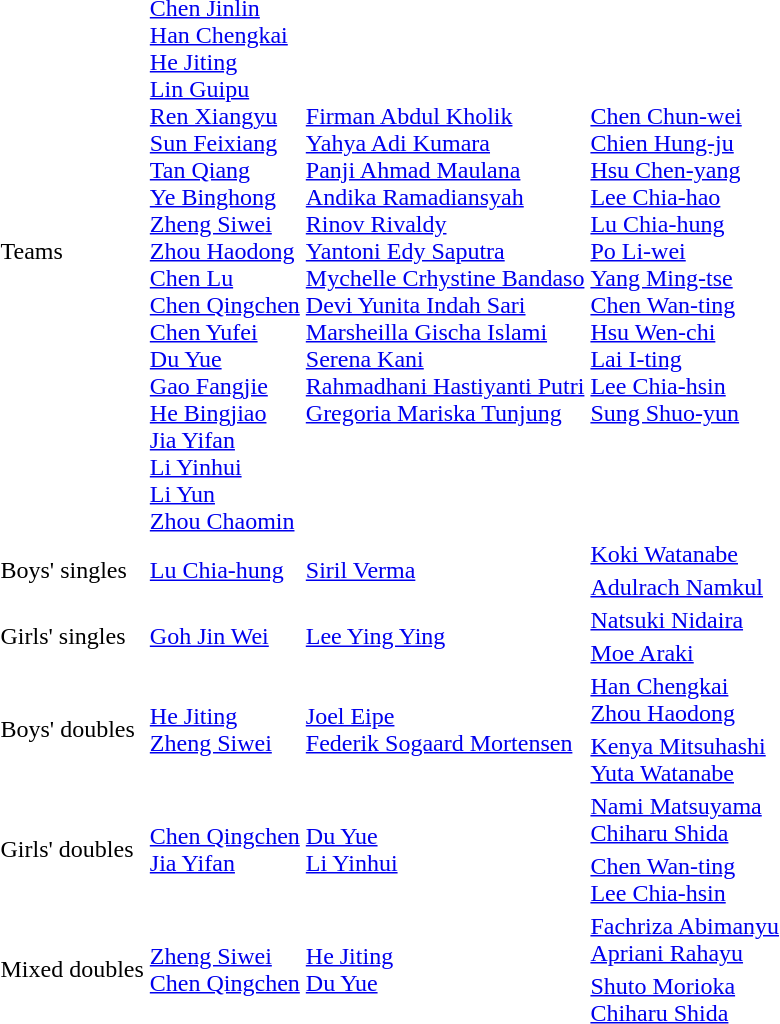<table>
<tr>
<td>Teams<br></td>
<td> <br><a href='#'>Chen Jinlin</a><br> <a href='#'>Han Chengkai</a><br> <a href='#'>He Jiting</a><br> <a href='#'>Lin Guipu</a><br> <a href='#'>Ren Xiangyu</a><br> <a href='#'>Sun Feixiang</a><br> <a href='#'>Tan Qiang</a><br> <a href='#'>Ye Binghong</a><br> <a href='#'>Zheng Siwei</a><br> <a href='#'>Zhou Haodong</a><br> <a href='#'>Chen Lu</a><br> <a href='#'>Chen Qingchen</a><br> <a href='#'>Chen Yufei</a><br> <a href='#'>Du Yue</a><br> <a href='#'>Gao Fangjie</a><br> <a href='#'>He Bingjiao</a><br> <a href='#'>Jia Yifan</a><br> <a href='#'>Li Yinhui</a><br> <a href='#'>Li Yun</a><br><a href='#'>Zhou Chaomin</a></td>
<td> <br><a href='#'>Firman Abdul Kholik</a><br> <a href='#'>Yahya Adi Kumara</a><br> <a href='#'>Panji Ahmad Maulana</a><br> <a href='#'>Andika Ramadiansyah</a><br> <a href='#'>Rinov Rivaldy</a><br> <a href='#'>Yantoni Edy Saputra</a><br> <a href='#'>Mychelle Crhystine Bandaso</a><br> <a href='#'>Devi Yunita Indah Sari</a><br> <a href='#'>Marsheilla Gischa Islami</a><br> <a href='#'>Serena Kani</a><br> <a href='#'>Rahmadhani Hastiyanti Putri</a><br> <a href='#'>Gregoria Mariska Tunjung</a></td>
<td> <br><a href='#'>Chen Chun-wei</a><br><a href='#'>Chien Hung-ju</a><br><a href='#'>Hsu Chen-yang</a><br><a href='#'>Lee Chia-hao</a><br><a href='#'>Lu Chia-hung</a><br><a href='#'>Po Li-wei</a><br><a href='#'>Yang Ming-tse</a><br><a href='#'>Chen Wan-ting</a><br><a href='#'>Hsu Wen-chi</a><br><a href='#'>Lai I-ting</a><br><a href='#'>Lee Chia-hsin</a><br><a href='#'>Sung Shuo-yun</a></td>
</tr>
<tr>
<td rowspan=2>Boys' singles<br></td>
<td rowspan=2> <a href='#'>Lu Chia-hung</a></td>
<td rowspan=2> <a href='#'>Siril Verma</a></td>
<td> <a href='#'>Koki Watanabe</a></td>
</tr>
<tr>
<td> <a href='#'>Adulrach Namkul</a></td>
</tr>
<tr>
<td rowspan=2>Girls' singles<br></td>
<td rowspan=2> <a href='#'>Goh Jin Wei</a></td>
<td rowspan=2> <a href='#'>Lee Ying Ying</a></td>
<td> <a href='#'>Natsuki Nidaira</a></td>
</tr>
<tr>
<td> <a href='#'>Moe Araki</a></td>
</tr>
<tr>
<td rowspan=2>Boys' doubles<br></td>
<td rowspan=2> <a href='#'>He Jiting</a><br> <a href='#'>Zheng Siwei</a></td>
<td rowspan=2> <a href='#'>Joel Eipe</a><br> <a href='#'>Federik Sogaard Mortensen</a></td>
<td> <a href='#'>Han Chengkai</a><br> <a href='#'>Zhou Haodong</a></td>
</tr>
<tr>
<td> <a href='#'>Kenya Mitsuhashi</a><br> <a href='#'>Yuta Watanabe</a></td>
</tr>
<tr>
<td rowspan=2>Girls' doubles<br></td>
<td rowspan=2> <a href='#'>Chen Qingchen</a><br> <a href='#'>Jia Yifan</a></td>
<td rowspan=2> <a href='#'>Du Yue</a><br> <a href='#'>Li Yinhui</a></td>
<td> <a href='#'>Nami Matsuyama</a><br> <a href='#'>Chiharu Shida</a></td>
</tr>
<tr>
<td> <a href='#'>Chen Wan-ting</a><br> <a href='#'>Lee Chia-hsin</a></td>
</tr>
<tr>
<td rowspan=2>Mixed doubles<br></td>
<td rowspan=2> <a href='#'>Zheng Siwei</a><br> <a href='#'>Chen Qingchen</a></td>
<td rowspan=2> <a href='#'>He Jiting</a><br> <a href='#'>Du Yue</a></td>
<td> <a href='#'>Fachriza Abimanyu</a><br> <a href='#'>Apriani Rahayu</a></td>
</tr>
<tr>
<td> <a href='#'>Shuto Morioka</a><br> <a href='#'>Chiharu Shida</a></td>
</tr>
</table>
